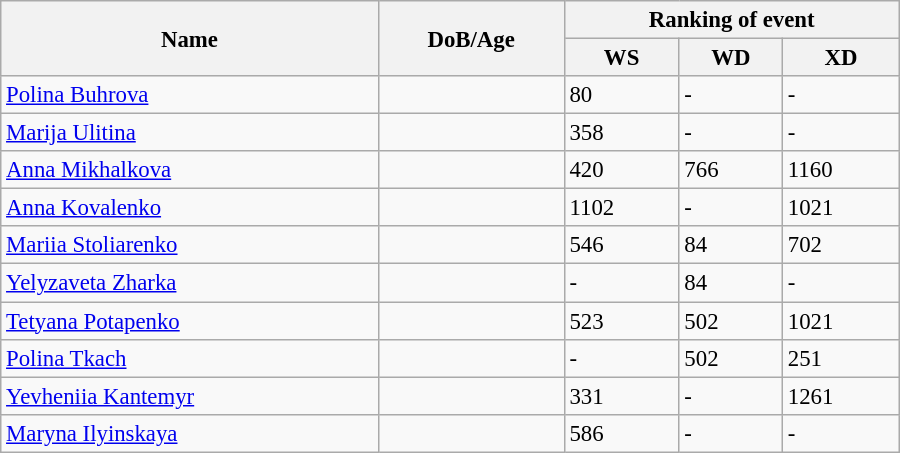<table class="wikitable" style="width:600px; font-size:95%;">
<tr>
<th rowspan="2" align="left">Name</th>
<th rowspan="2" align="left">DoB/Age</th>
<th colspan="3" align="center">Ranking of event</th>
</tr>
<tr>
<th align="center">WS</th>
<th>WD</th>
<th align="center">XD</th>
</tr>
<tr>
<td><a href='#'>Polina Buhrova</a></td>
<td></td>
<td>80</td>
<td>-</td>
<td>-</td>
</tr>
<tr>
<td><a href='#'>Marija Ulitina</a></td>
<td></td>
<td>358</td>
<td>-</td>
<td>-</td>
</tr>
<tr>
<td><a href='#'>Anna Mikhalkova</a></td>
<td></td>
<td>420</td>
<td>766</td>
<td>1160</td>
</tr>
<tr>
<td><a href='#'>Anna Kovalenko</a></td>
<td></td>
<td>1102</td>
<td>-</td>
<td>1021</td>
</tr>
<tr>
<td><a href='#'>Mariia Stoliarenko</a></td>
<td></td>
<td>546</td>
<td>84</td>
<td>702</td>
</tr>
<tr>
<td><a href='#'>Yelyzaveta Zharka</a></td>
<td></td>
<td>-</td>
<td>84</td>
<td>-</td>
</tr>
<tr>
<td><a href='#'>Tetyana Potapenko</a></td>
<td></td>
<td>523</td>
<td>502</td>
<td>1021</td>
</tr>
<tr>
<td><a href='#'>Polina Tkach</a></td>
<td></td>
<td>-</td>
<td>502</td>
<td>251</td>
</tr>
<tr>
<td><a href='#'>Yevheniia Kantemyr</a></td>
<td></td>
<td>331</td>
<td>-</td>
<td>1261</td>
</tr>
<tr>
<td><a href='#'>Maryna Ilyinskaya</a></td>
<td></td>
<td>586</td>
<td>-</td>
<td>-</td>
</tr>
</table>
